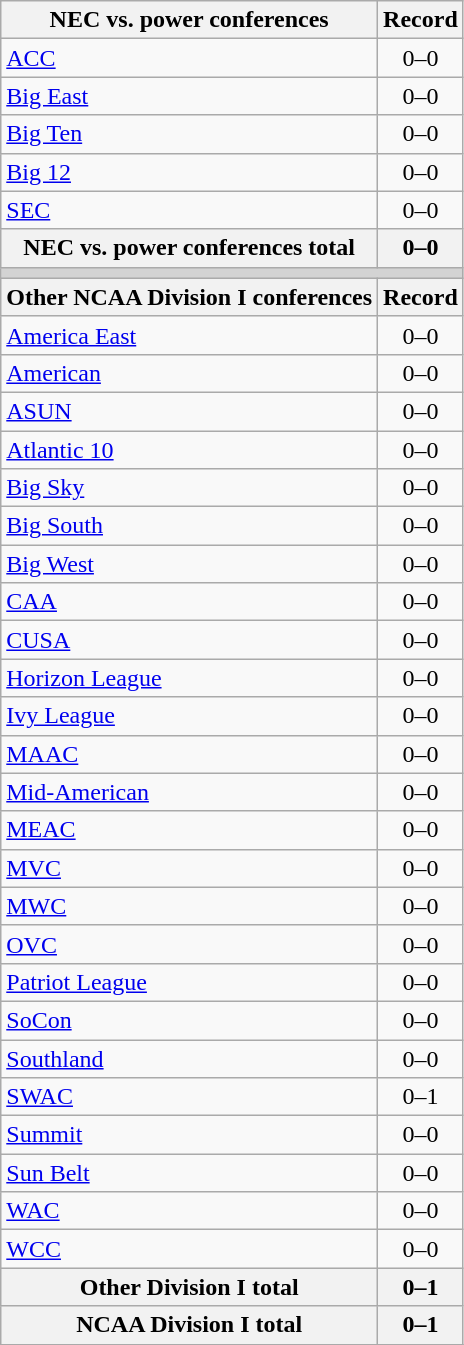<table class="wikitable">
<tr>
<th>NEC vs. power conferences</th>
<th>Record</th>
</tr>
<tr>
<td><a href='#'>ACC</a></td>
<td align=center>0–0</td>
</tr>
<tr>
<td><a href='#'>Big East</a></td>
<td align=center>0–0</td>
</tr>
<tr>
<td><a href='#'>Big Ten</a></td>
<td align=center>0–0</td>
</tr>
<tr>
<td><a href='#'>Big 12</a></td>
<td align=center>0–0</td>
</tr>
<tr>
<td><a href='#'>SEC</a></td>
<td align=center>0–0</td>
</tr>
<tr>
<th>NEC vs. power conferences total</th>
<th>0–0</th>
</tr>
<tr>
<th colspan="2" style="background:lightgrey;"></th>
</tr>
<tr>
<th>Other NCAA Division I conferences</th>
<th>Record</th>
</tr>
<tr>
<td><a href='#'>America East</a></td>
<td align=center>0–0</td>
</tr>
<tr>
<td><a href='#'>American</a></td>
<td align=center>0–0</td>
</tr>
<tr>
<td><a href='#'>ASUN</a></td>
<td align=center>0–0</td>
</tr>
<tr>
<td><a href='#'>Atlantic 10</a></td>
<td align=center>0–0</td>
</tr>
<tr>
<td><a href='#'>Big Sky</a></td>
<td align=center>0–0</td>
</tr>
<tr>
<td><a href='#'>Big South</a></td>
<td align=center>0–0</td>
</tr>
<tr>
<td><a href='#'>Big West</a></td>
<td align=center>0–0</td>
</tr>
<tr>
<td><a href='#'>CAA</a></td>
<td align=center>0–0</td>
</tr>
<tr>
<td><a href='#'>CUSA</a></td>
<td align=center>0–0</td>
</tr>
<tr>
<td><a href='#'>Horizon League</a></td>
<td align=center>0–0</td>
</tr>
<tr>
<td><a href='#'>Ivy League</a></td>
<td align=center>0–0</td>
</tr>
<tr>
<td><a href='#'>MAAC</a></td>
<td align=center>0–0</td>
</tr>
<tr>
<td><a href='#'>Mid-American</a></td>
<td align=center>0–0</td>
</tr>
<tr>
<td><a href='#'>MEAC</a></td>
<td align=center>0–0</td>
</tr>
<tr>
<td><a href='#'>MVC</a></td>
<td align=center>0–0</td>
</tr>
<tr>
<td><a href='#'>MWC</a></td>
<td align=center>0–0</td>
</tr>
<tr>
<td><a href='#'>OVC</a></td>
<td align=center>0–0</td>
</tr>
<tr>
<td><a href='#'>Patriot League</a></td>
<td align=center>0–0</td>
</tr>
<tr>
<td><a href='#'>SoCon</a></td>
<td align=center>0–0</td>
</tr>
<tr>
<td><a href='#'>Southland</a></td>
<td align=center>0–0</td>
</tr>
<tr>
<td><a href='#'>SWAC</a></td>
<td align=center>0–1</td>
</tr>
<tr>
<td><a href='#'>Summit</a></td>
<td align=center>0–0</td>
</tr>
<tr>
<td><a href='#'>Sun Belt</a></td>
<td align=center>0–0</td>
</tr>
<tr>
<td><a href='#'>WAC</a></td>
<td align=center>0–0</td>
</tr>
<tr>
<td><a href='#'>WCC</a></td>
<td align=center>0–0</td>
</tr>
<tr>
<th>Other Division I total</th>
<th>0–1</th>
</tr>
<tr>
<th>NCAA Division I total</th>
<th>0–1</th>
</tr>
<tr>
</tr>
</table>
